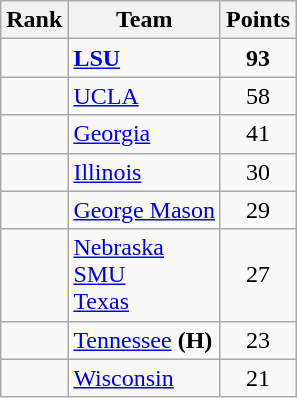<table class="wikitable sortable" style="text-align:center">
<tr>
<th>Rank</th>
<th>Team</th>
<th>Points</th>
</tr>
<tr>
<td></td>
<td align="left"><strong><a href='#'>LSU</a></strong></td>
<td><strong>93</strong></td>
</tr>
<tr>
<td></td>
<td align="left"><a href='#'>UCLA</a></td>
<td>58</td>
</tr>
<tr>
<td></td>
<td align="left"><a href='#'>Georgia</a></td>
<td>41</td>
</tr>
<tr>
<td></td>
<td align="left"><a href='#'>Illinois</a></td>
<td>30</td>
</tr>
<tr>
<td></td>
<td align="left"><a href='#'>George Mason</a></td>
<td>29</td>
</tr>
<tr>
<td></td>
<td align="left"><a href='#'>Nebraska</a><br><a href='#'>SMU</a><br><a href='#'>Texas</a></td>
<td>27</td>
</tr>
<tr>
<td></td>
<td align="left"><a href='#'>Tennessee</a> <strong>(H)</strong></td>
<td>23</td>
</tr>
<tr>
<td></td>
<td align="left"><a href='#'>Wisconsin</a></td>
<td>21</td>
</tr>
</table>
